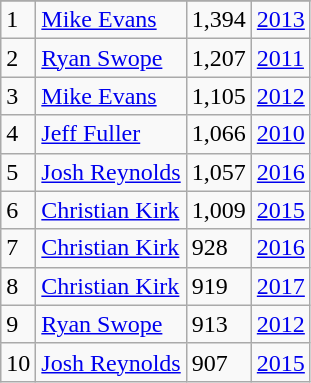<table class="wikitable">
<tr>
</tr>
<tr>
<td>1</td>
<td><a href='#'>Mike Evans</a></td>
<td>1,394</td>
<td><a href='#'>2013</a></td>
</tr>
<tr>
<td>2</td>
<td><a href='#'>Ryan Swope</a></td>
<td>1,207</td>
<td><a href='#'>2011</a></td>
</tr>
<tr>
<td>3</td>
<td><a href='#'>Mike Evans</a></td>
<td>1,105</td>
<td><a href='#'>2012</a></td>
</tr>
<tr>
<td>4</td>
<td><a href='#'>Jeff Fuller</a></td>
<td>1,066</td>
<td><a href='#'>2010</a></td>
</tr>
<tr>
<td>5</td>
<td><a href='#'>Josh Reynolds</a></td>
<td>1,057</td>
<td><a href='#'>2016</a></td>
</tr>
<tr>
<td>6</td>
<td><a href='#'>Christian Kirk</a></td>
<td>1,009</td>
<td><a href='#'>2015</a></td>
</tr>
<tr>
<td>7</td>
<td><a href='#'>Christian Kirk</a></td>
<td>928</td>
<td><a href='#'>2016</a></td>
</tr>
<tr>
<td>8</td>
<td><a href='#'>Christian Kirk</a></td>
<td>919</td>
<td><a href='#'>2017</a></td>
</tr>
<tr>
<td>9</td>
<td><a href='#'>Ryan Swope</a></td>
<td>913</td>
<td><a href='#'>2012</a></td>
</tr>
<tr>
<td>10</td>
<td><a href='#'>Josh Reynolds</a></td>
<td>907</td>
<td><a href='#'>2015</a></td>
</tr>
</table>
